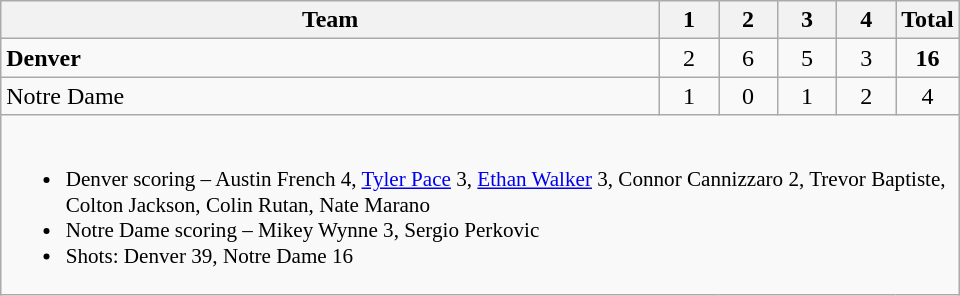<table class="wikitable" style="text-align:center; max-width:40em">
<tr>
<th>Team</th>
<th style="width:2em">1</th>
<th style="width:2em">2</th>
<th style="width:2em">3</th>
<th style="width:2em">4</th>
<th style="width:2em">Total</th>
</tr>
<tr>
<td style="text-align:left"><strong>Denver</strong></td>
<td>2</td>
<td>6</td>
<td>5</td>
<td>3</td>
<td><strong>16</strong></td>
</tr>
<tr>
<td style="text-align:left">Notre Dame</td>
<td>1</td>
<td>0</td>
<td>1</td>
<td>2</td>
<td>4</td>
</tr>
<tr>
<td colspan=6 style="text-align:left; font-size:88%;"><br><ul><li>Denver scoring – Austin French 4, <a href='#'>Tyler Pace</a> 3, <a href='#'>Ethan Walker</a> 3, Connor Cannizzaro 2, Trevor Baptiste, Colton Jackson, Colin Rutan, Nate Marano</li><li>Notre Dame scoring – Mikey Wynne 3, Sergio Perkovic</li><li>Shots: Denver 39, Notre Dame 16</li></ul></td>
</tr>
</table>
